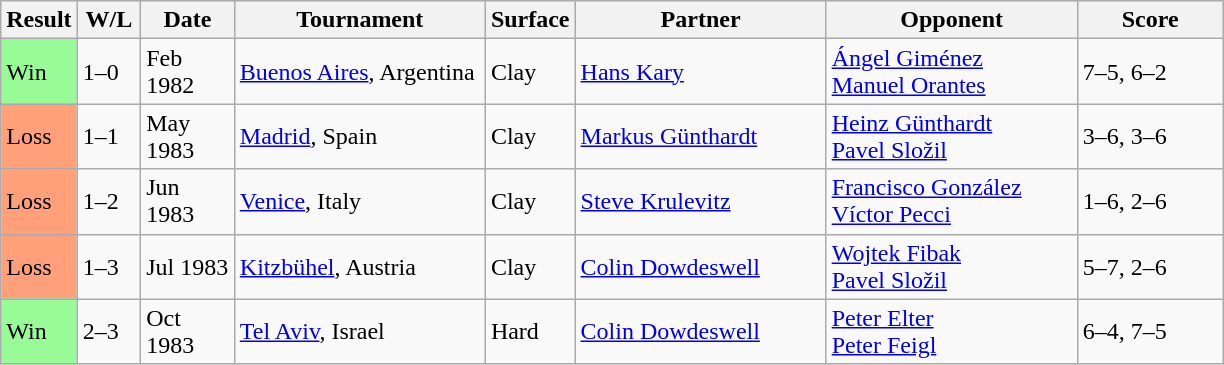<table class="sortable wikitable">
<tr>
<th style="width:40px">Result</th>
<th style="width:35px" class="unsortable">W/L</th>
<th style="width:55px">Date</th>
<th style="width:160px">Tournament</th>
<th style="width:50px">Surface</th>
<th style="width:160px">Partner</th>
<th style="width:160px">Opponent</th>
<th style="width:90px" class="unsortable">Score</th>
</tr>
<tr>
<td style="background:#98fb98;">Win</td>
<td>1–0</td>
<td>Feb 1982</td>
<td><a href='#'>Buenos Aires</a>, Argentina</td>
<td>Clay</td>
<td> <a href='#'>Hans Kary</a></td>
<td> <a href='#'>Ángel Giménez</a> <br>  <a href='#'>Manuel Orantes</a></td>
<td>7–5, 6–2</td>
</tr>
<tr>
<td style="background:#ffa07a;">Loss</td>
<td>1–1</td>
<td>May 1983</td>
<td><a href='#'>Madrid</a>, Spain</td>
<td>Clay</td>
<td> <a href='#'>Markus Günthardt</a></td>
<td> <a href='#'>Heinz Günthardt</a> <br>  <a href='#'>Pavel Složil</a></td>
<td>3–6, 3–6</td>
</tr>
<tr>
<td style="background:#ffa07a;">Loss</td>
<td>1–2</td>
<td>Jun 1983</td>
<td><a href='#'>Venice</a>, Italy</td>
<td>Clay</td>
<td> <a href='#'>Steve Krulevitz</a></td>
<td> <a href='#'>Francisco González</a> <br>  <a href='#'>Víctor Pecci</a></td>
<td>1–6, 2–6</td>
</tr>
<tr>
<td style="background:#ffa07a;">Loss</td>
<td>1–3</td>
<td>Jul 1983</td>
<td><a href='#'>Kitzbühel</a>, Austria</td>
<td>Clay</td>
<td> <a href='#'>Colin Dowdeswell</a></td>
<td> <a href='#'>Wojtek Fibak</a> <br>  <a href='#'>Pavel Složil</a></td>
<td>5–7, 2–6</td>
</tr>
<tr>
<td style="background:#98fb98;">Win</td>
<td>2–3</td>
<td>Oct 1983</td>
<td><a href='#'>Tel Aviv</a>, Israel</td>
<td>Hard</td>
<td> <a href='#'>Colin Dowdeswell</a></td>
<td> <a href='#'>Peter Elter</a> <br>  <a href='#'>Peter Feigl</a></td>
<td>6–4, 7–5</td>
</tr>
</table>
